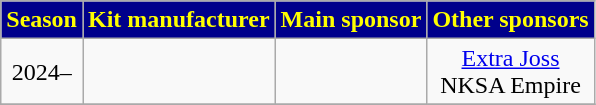<table class="wikitable" style="text-align: center">
<tr>
<th style="background:darkblue; color:yellow;">Season</th>
<th style="background:darkblue; color:yellow;">Kit manufacturer</th>
<th style="background:darkblue; color:yellow;">Main sponsor</th>
<th style="background:darkblue; color:yellow;">Other sponsors</th>
</tr>
<tr>
<td>2024–</td>
<td></td>
<td><br></td>
<td><a href='#'>Extra Joss</a> <br> NKSA Empire</td>
</tr>
<tr>
</tr>
</table>
